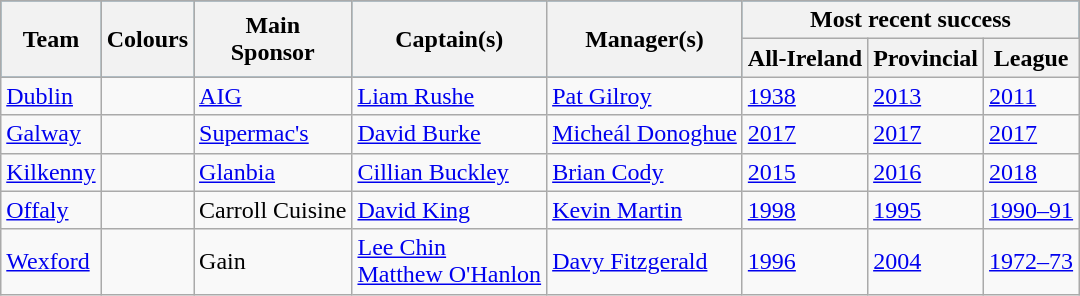<table class="wikitable sortable">
<tr style="background:#069; color:black;">
<th rowspan="2">Team</th>
<th rowspan="2">Colours</th>
<th rowspan="2">Main<br>Sponsor</th>
<th rowspan="2">Captain(s)</th>
<th rowspan="2">Manager(s)</th>
<th colspan="3">Most recent success</th>
</tr>
<tr>
<th>All-Ireland</th>
<th>Provincial</th>
<th>League</th>
</tr>
<tr>
<td><a href='#'>Dublin</a></td>
<td></td>
<td><a href='#'>AIG</a></td>
<td><a href='#'>Liam Rushe</a></td>
<td><a href='#'>Pat Gilroy</a></td>
<td><a href='#'>1938</a></td>
<td><a href='#'>2013</a></td>
<td><a href='#'>2011</a></td>
</tr>
<tr>
<td><a href='#'>Galway</a></td>
<td></td>
<td><a href='#'>Supermac's</a></td>
<td><a href='#'>David Burke</a></td>
<td><a href='#'>Micheál Donoghue</a></td>
<td><a href='#'>2017</a></td>
<td><a href='#'>2017</a></td>
<td><a href='#'>2017</a></td>
</tr>
<tr>
<td><a href='#'>Kilkenny</a></td>
<td></td>
<td><a href='#'>Glanbia</a></td>
<td><a href='#'>Cillian Buckley</a></td>
<td><a href='#'>Brian Cody</a></td>
<td><a href='#'>2015</a></td>
<td><a href='#'>2016</a></td>
<td><a href='#'>2018</a></td>
</tr>
<tr>
<td><a href='#'>Offaly</a></td>
<td></td>
<td>Carroll Cuisine</td>
<td><a href='#'>David King</a></td>
<td><a href='#'>Kevin Martin</a></td>
<td><a href='#'>1998</a></td>
<td><a href='#'>1995</a></td>
<td><a href='#'>1990–91</a></td>
</tr>
<tr>
<td><a href='#'>Wexford</a></td>
<td></td>
<td>Gain</td>
<td><a href='#'>Lee Chin</a><br><a href='#'>Matthew O'Hanlon</a></td>
<td><a href='#'>Davy Fitzgerald</a></td>
<td><a href='#'>1996</a></td>
<td><a href='#'>2004</a></td>
<td><a href='#'>1972–73</a></td>
</tr>
</table>
